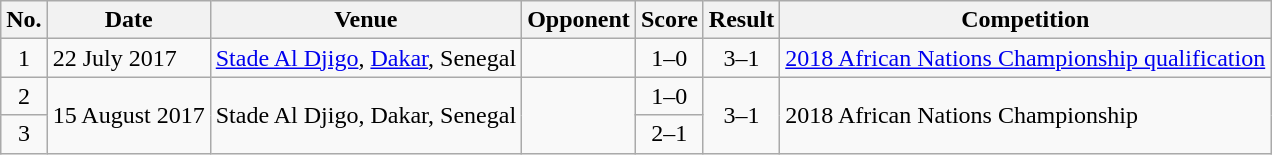<table class="wikitable sortable">
<tr>
<th scope="col">No.</th>
<th scope="col">Date</th>
<th scope="col">Venue</th>
<th scope="col">Opponent</th>
<th scope="col">Score</th>
<th scope="col">Result</th>
<th scope="col">Competition</th>
</tr>
<tr>
<td align="center">1</td>
<td>22 July 2017</td>
<td><a href='#'>Stade Al Djigo</a>, <a href='#'>Dakar</a>, Senegal</td>
<td></td>
<td align="center">1–0</td>
<td align="center">3–1</td>
<td><a href='#'>2018 African Nations Championship qualification</a></td>
</tr>
<tr>
<td align="center">2</td>
<td rowspan="2">15 August 2017</td>
<td rowspan="2">Stade Al Djigo, Dakar, Senegal</td>
<td rowspan="2"></td>
<td align="center">1–0</td>
<td rowspan="2" style="text-align:center">3–1</td>
<td rowspan="2">2018 African Nations Championship</td>
</tr>
<tr>
<td align="center">3</td>
<td align="center">2–1</td>
</tr>
</table>
